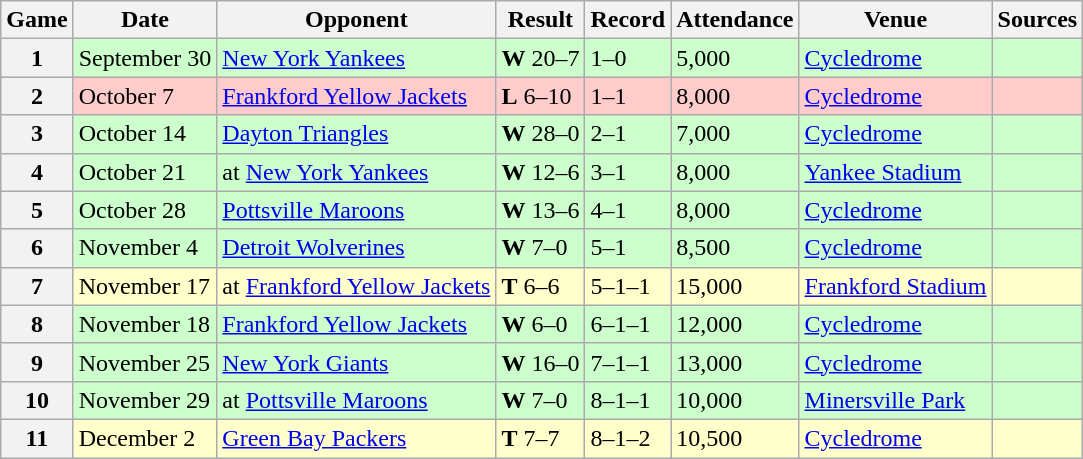<table class="wikitable">
<tr>
<th>Game</th>
<th>Date</th>
<th>Opponent</th>
<th>Result</th>
<th>Record</th>
<th>Attendance</th>
<th>Venue</th>
<th>Sources</th>
</tr>
<tr style="background:#cfc">
<th>1</th>
<td>September 30</td>
<td><a href='#'>New York Yankees</a></td>
<td><strong>W</strong> 20–7</td>
<td>1–0</td>
<td>5,000</td>
<td><a href='#'>Cycledrome</a></td>
<td></td>
</tr>
<tr style="background:#fcc">
<th>2</th>
<td>October 7</td>
<td><a href='#'>Frankford Yellow Jackets</a></td>
<td><strong>L</strong> 6–10</td>
<td>1–1</td>
<td>8,000</td>
<td><a href='#'>Cycledrome</a></td>
<td></td>
</tr>
<tr style="background:#cfc">
<th>3</th>
<td>October 14</td>
<td><a href='#'>Dayton Triangles</a></td>
<td><strong>W</strong> 28–0</td>
<td>2–1</td>
<td>7,000</td>
<td><a href='#'>Cycledrome</a></td>
<td></td>
</tr>
<tr style="background:#cfc">
<th>4</th>
<td>October 21</td>
<td>at <a href='#'>New York Yankees</a></td>
<td><strong>W</strong> 12–6</td>
<td>3–1</td>
<td>8,000</td>
<td><a href='#'>Yankee Stadium</a></td>
<td></td>
</tr>
<tr style="background:#cfc">
<th>5</th>
<td>October 28</td>
<td><a href='#'>Pottsville Maroons</a></td>
<td><strong>W</strong> 13–6</td>
<td>4–1</td>
<td>8,000</td>
<td><a href='#'>Cycledrome</a></td>
<td></td>
</tr>
<tr style="background:#cfc">
<th>6</th>
<td>November 4</td>
<td><a href='#'>Detroit Wolverines</a></td>
<td><strong>W</strong> 7–0</td>
<td>5–1</td>
<td>8,500</td>
<td><a href='#'>Cycledrome</a></td>
<td></td>
</tr>
<tr style="background:#ffc">
<th>7</th>
<td>November 17</td>
<td>at <a href='#'>Frankford Yellow Jackets</a></td>
<td><strong>T</strong> 6–6</td>
<td>5–1–1</td>
<td>15,000</td>
<td><a href='#'>Frankford Stadium</a></td>
<td></td>
</tr>
<tr style="background:#cfc">
<th>8</th>
<td>November 18</td>
<td><a href='#'>Frankford Yellow Jackets</a></td>
<td><strong>W</strong> 6–0</td>
<td>6–1–1</td>
<td>12,000</td>
<td><a href='#'>Cycledrome</a></td>
<td></td>
</tr>
<tr style="background:#cfc">
<th>9</th>
<td>November 25</td>
<td><a href='#'>New York Giants</a></td>
<td><strong>W</strong> 16–0</td>
<td>7–1–1</td>
<td>13,000</td>
<td><a href='#'>Cycledrome</a></td>
<td></td>
</tr>
<tr style="background:#cfc">
<th>10</th>
<td>November 29</td>
<td>at <a href='#'>Pottsville Maroons</a></td>
<td><strong>W</strong> 7–0</td>
<td>8–1–1</td>
<td>10,000</td>
<td><a href='#'>Minersville Park</a></td>
<td></td>
</tr>
<tr style="background:#ffc">
<th>11</th>
<td>December 2</td>
<td><a href='#'>Green Bay Packers</a></td>
<td><strong>T</strong> 7–7</td>
<td>8–1–2</td>
<td>10,500</td>
<td><a href='#'>Cycledrome</a></td>
<td></td>
</tr>
</table>
